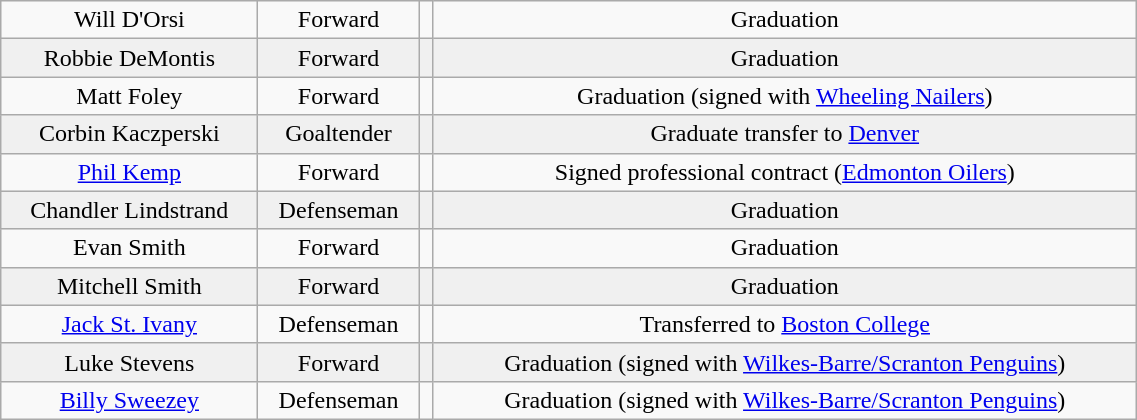<table class="wikitable" width="60%">
<tr align="center" bgcolor="">
<td>Will D'Orsi</td>
<td>Forward</td>
<td></td>
<td>Graduation</td>
</tr>
<tr align="center" bgcolor="f0f0f0">
<td>Robbie DeMontis</td>
<td>Forward</td>
<td></td>
<td>Graduation</td>
</tr>
<tr align="center" bgcolor="">
<td>Matt Foley</td>
<td>Forward</td>
<td></td>
<td>Graduation (signed with <a href='#'>Wheeling Nailers</a>)</td>
</tr>
<tr align="center" bgcolor="f0f0f0">
<td>Corbin Kaczperski</td>
<td>Goaltender</td>
<td></td>
<td>Graduate transfer to <a href='#'>Denver</a></td>
</tr>
<tr align="center" bgcolor="">
<td><a href='#'>Phil Kemp</a></td>
<td>Forward</td>
<td></td>
<td>Signed professional contract (<a href='#'>Edmonton Oilers</a>)</td>
</tr>
<tr align="center" bgcolor="f0f0f0">
<td>Chandler Lindstrand</td>
<td>Defenseman</td>
<td></td>
<td>Graduation</td>
</tr>
<tr align="center" bgcolor="">
<td>Evan Smith</td>
<td>Forward</td>
<td></td>
<td>Graduation</td>
</tr>
<tr align="center" bgcolor="f0f0f0">
<td>Mitchell Smith</td>
<td>Forward</td>
<td></td>
<td>Graduation</td>
</tr>
<tr align="center" bgcolor="">
<td><a href='#'>Jack St. Ivany</a></td>
<td>Defenseman</td>
<td></td>
<td>Transferred to <a href='#'>Boston College</a></td>
</tr>
<tr align="center" bgcolor="f0f0f0">
<td>Luke Stevens</td>
<td>Forward</td>
<td></td>
<td>Graduation (signed with <a href='#'>Wilkes-Barre/Scranton Penguins</a>)</td>
</tr>
<tr align="center" bgcolor="">
<td><a href='#'>Billy Sweezey</a></td>
<td>Defenseman</td>
<td></td>
<td>Graduation (signed with <a href='#'>Wilkes-Barre/Scranton Penguins</a>)</td>
</tr>
</table>
